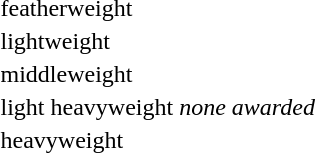<table>
<tr>
<td>featherweight<br></td>
<td></td>
<td></td>
<td></td>
</tr>
<tr>
<td>lightweight<br></td>
<td></td>
<td></td>
<td></td>
</tr>
<tr>
<td>middleweight<br></td>
<td></td>
<td></td>
<td></td>
</tr>
<tr>
<td rowspan=2>light heavyweight<br></td>
<td rowspan=2><em>none awarded</em></td>
<td></td>
<td rowspan=2></td>
</tr>
<tr>
<td></td>
</tr>
<tr>
<td>heavyweight<br></td>
<td></td>
<td></td>
<td></td>
</tr>
</table>
